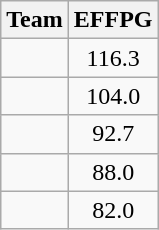<table class=wikitable>
<tr>
<th>Team</th>
<th>EFFPG</th>
</tr>
<tr>
<td></td>
<td align=center>116.3</td>
</tr>
<tr>
<td></td>
<td align=center>104.0</td>
</tr>
<tr>
<td></td>
<td align=center>92.7</td>
</tr>
<tr>
<td></td>
<td align=center>88.0</td>
</tr>
<tr>
<td></td>
<td align=center>82.0</td>
</tr>
</table>
